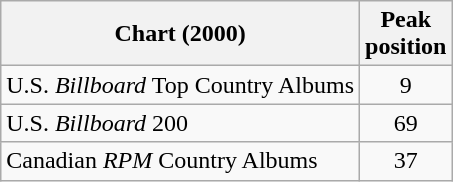<table class="wikitable">
<tr>
<th>Chart (2000)</th>
<th>Peak<br>position</th>
</tr>
<tr>
<td>U.S. <em>Billboard</em> Top Country Albums</td>
<td align="center">9</td>
</tr>
<tr>
<td>U.S. <em>Billboard</em> 200</td>
<td align="center">69</td>
</tr>
<tr>
<td>Canadian <em>RPM</em> Country Albums</td>
<td align="center">37</td>
</tr>
</table>
